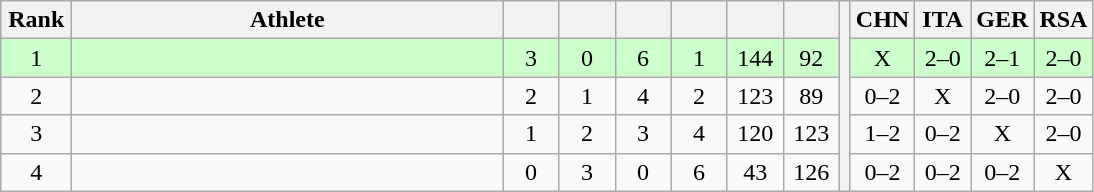<table class="wikitable" style="text-align:center">
<tr>
<th width=40>Rank</th>
<th width=280>Athlete</th>
<th width=30></th>
<th width=30></th>
<th width=30></th>
<th width=30></th>
<th width=30></th>
<th width=30></th>
<th rowspan=5></th>
<th width=30>CHN</th>
<th width=30>ITA</th>
<th width=30>GER</th>
<th width=30>RSA</th>
</tr>
<tr style="background-color:#ccffcc;">
<td>1</td>
<td align=left></td>
<td>3</td>
<td>0</td>
<td>6</td>
<td>1</td>
<td>144</td>
<td>92</td>
<td>X</td>
<td>2–0</td>
<td>2–1</td>
<td>2–0</td>
</tr>
<tr>
<td>2</td>
<td align=left></td>
<td>2</td>
<td>1</td>
<td>4</td>
<td>2</td>
<td>123</td>
<td>89</td>
<td>0–2</td>
<td>X</td>
<td>2–0</td>
<td>2–0</td>
</tr>
<tr>
<td>3</td>
<td align=left></td>
<td>1</td>
<td>2</td>
<td>3</td>
<td>4</td>
<td>120</td>
<td>123</td>
<td>1–2</td>
<td>0–2</td>
<td>X</td>
<td>2–0</td>
</tr>
<tr>
<td>4</td>
<td align=left></td>
<td>0</td>
<td>3</td>
<td>0</td>
<td>6</td>
<td>43</td>
<td>126</td>
<td>0–2</td>
<td>0–2</td>
<td>0–2</td>
<td>X</td>
</tr>
</table>
